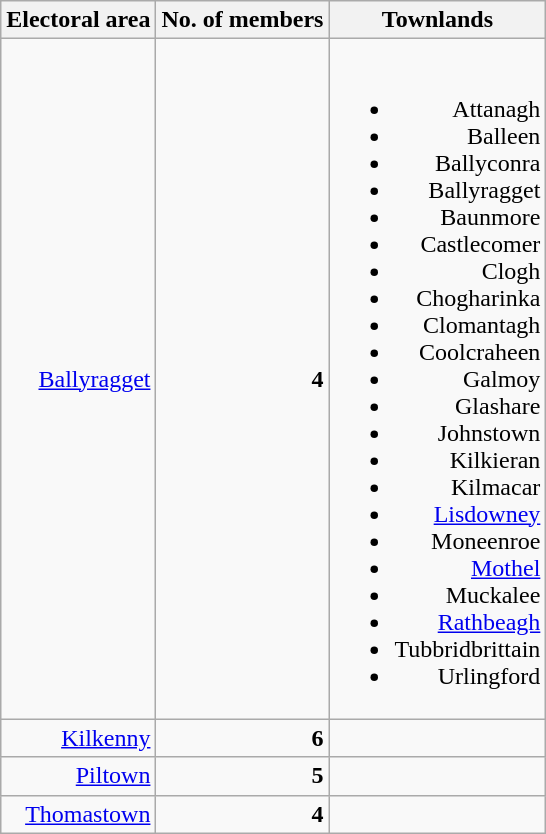<table class="wikitable" border="1">
<tr>
<th colspan="1" align="center">Electoral area</th>
<th colspan="1" align="center">No. of members</th>
<th valign="top">Townlands</th>
</tr>
<tr>
<td align="right"><a href='#'>Ballyragget</a></td>
<td align="right"><strong>4</strong></td>
<td align="right"><br><ul><li>Attanagh</li><li>Balleen</li><li>Ballyconra</li><li>Ballyragget</li><li>Baunmore</li><li>Castlecomer</li><li>Clogh</li><li>Chogharinka</li><li>Clomantagh</li><li>Coolcraheen</li><li>Galmoy</li><li>Glashare</li><li>Johnstown</li><li>Kilkieran</li><li>Kilmacar</li><li><a href='#'>Lisdowney</a></li><li>Moneenroe</li><li><a href='#'>Mothel</a></li><li>Muckalee</li><li><a href='#'>Rathbeagh</a></li><li>Tubbridbrittain</li><li>Urlingford</li></ul></td>
</tr>
<tr>
<td align="right"><a href='#'>Kilkenny</a></td>
<td align="right"><strong>6</strong></td>
<td align="right"></td>
</tr>
<tr>
<td align="right"><a href='#'>Piltown</a></td>
<td align="right"><strong>5</strong></td>
<td align="right"></td>
</tr>
<tr>
<td align="right"><a href='#'>Thomastown</a></td>
<td align="right"><strong>4</strong></td>
<td align="right"></td>
</tr>
</table>
